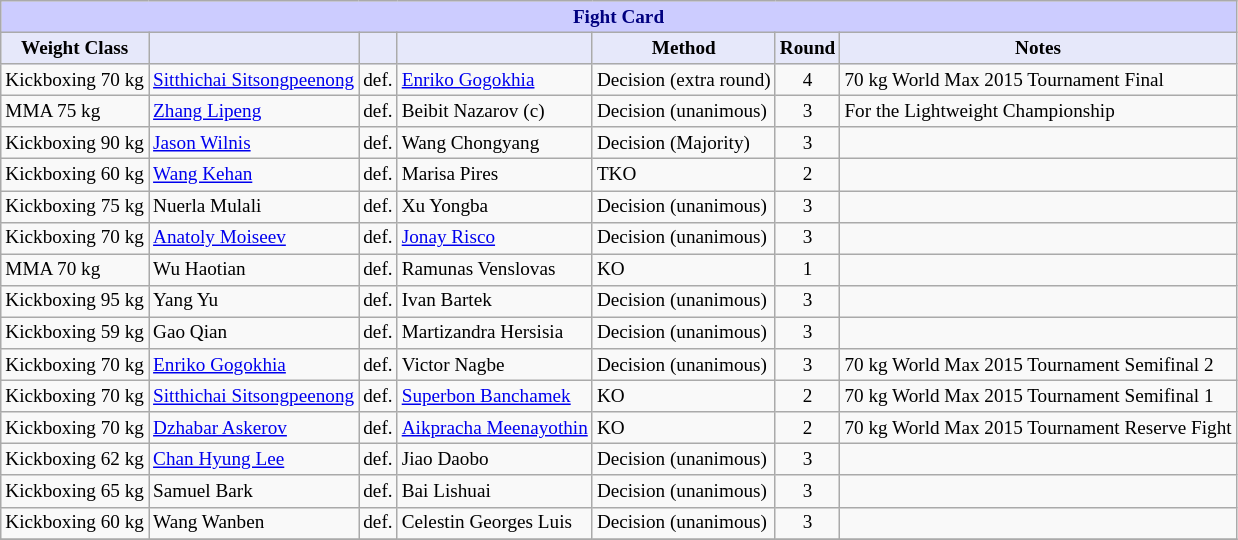<table class="wikitable" style="font-size: 80%;">
<tr>
<th colspan="8" style="background-color: #ccf; color: #000080; text-align: center;"><strong>Fight Card</strong></th>
</tr>
<tr>
<th colspan="1" style="background-color: #E6E8FA; color: #000000; text-align: center;">Weight Class</th>
<th colspan="1" style="background-color: #E6E8FA; color: #000000; text-align: center;"></th>
<th colspan="1" style="background-color: #E6E8FA; color: #000000; text-align: center;"></th>
<th colspan="1" style="background-color: #E6E8FA; color: #000000; text-align: center;"></th>
<th colspan="1" style="background-color: #E6E8FA; color: #000000; text-align: center;">Method</th>
<th colspan="1" style="background-color: #E6E8FA; color: #000000; text-align: center;">Round</th>
<th colspan="1" style="background-color: #E6E8FA; color: #000000; text-align: center;">Notes</th>
</tr>
<tr>
<td>Kickboxing 70 kg</td>
<td> <a href='#'>Sitthichai Sitsongpeenong</a></td>
<td align=center>def.</td>
<td> <a href='#'>Enriko Gogokhia</a></td>
<td>Decision (extra round)</td>
<td align=center>4</td>
<td>70 kg World Max 2015 Tournament Final</td>
</tr>
<tr>
<td>MMA 75 kg</td>
<td> <a href='#'>Zhang Lipeng</a></td>
<td align=center>def.</td>
<td> Beibit Nazarov (c)</td>
<td>Decision (unanimous)</td>
<td align=center>3</td>
<td>For the Lightweight Championship</td>
</tr>
<tr>
<td>Kickboxing 90 kg</td>
<td> <a href='#'>Jason Wilnis</a></td>
<td align=center>def.</td>
<td> Wang Chongyang</td>
<td>Decision (Majority)</td>
<td align=center>3</td>
<td></td>
</tr>
<tr>
<td>Kickboxing 60 kg</td>
<td> <a href='#'>Wang Kehan</a></td>
<td align=center>def.</td>
<td> Marisa Pires</td>
<td>TKO</td>
<td align=center>2</td>
<td></td>
</tr>
<tr>
<td>Kickboxing 75 kg</td>
<td> Nuerla Mulali</td>
<td align=center>def.</td>
<td> Xu Yongba</td>
<td>Decision (unanimous)</td>
<td align=center>3</td>
<td></td>
</tr>
<tr>
<td>Kickboxing 70 kg</td>
<td> <a href='#'>Anatoly Moiseev</a></td>
<td align=center>def.</td>
<td> <a href='#'>Jonay Risco</a></td>
<td>Decision (unanimous)</td>
<td align=center>3</td>
<td></td>
</tr>
<tr>
<td>MMA 70 kg</td>
<td> Wu Haotian</td>
<td align=center>def.</td>
<td> Ramunas Venslovas</td>
<td>KO</td>
<td align=center>1</td>
<td></td>
</tr>
<tr>
<td>Kickboxing 95 kg</td>
<td> Yang Yu</td>
<td align=center>def.</td>
<td> Ivan Bartek</td>
<td>Decision (unanimous)</td>
<td align=center>3</td>
<td></td>
</tr>
<tr>
<td>Kickboxing 59 kg</td>
<td> Gao Qian</td>
<td align=center>def.</td>
<td> Martizandra Hersisia</td>
<td>Decision (unanimous)</td>
<td align=center>3</td>
<td></td>
</tr>
<tr>
<td>Kickboxing 70 kg</td>
<td> <a href='#'>Enriko Gogokhia</a></td>
<td align=center>def.</td>
<td> Victor Nagbe</td>
<td>Decision (unanimous)</td>
<td align=center>3</td>
<td>70 kg World Max 2015 Tournament Semifinal 2</td>
</tr>
<tr>
<td>Kickboxing 70 kg</td>
<td> <a href='#'>Sitthichai Sitsongpeenong</a></td>
<td align=center>def.</td>
<td> <a href='#'>Superbon Banchamek</a></td>
<td>KO</td>
<td align=center>2</td>
<td>70 kg World Max 2015 Tournament Semifinal 1</td>
</tr>
<tr>
<td>Kickboxing 70 kg</td>
<td> <a href='#'>Dzhabar Askerov</a></td>
<td align=center>def.</td>
<td> <a href='#'>Aikpracha Meenayothin</a></td>
<td>KO</td>
<td align=center>2</td>
<td>70 kg World Max 2015 Tournament Reserve Fight</td>
</tr>
<tr>
<td>Kickboxing 62 kg</td>
<td> <a href='#'>Chan Hyung Lee</a></td>
<td align=center>def.</td>
<td> Jiao Daobo</td>
<td>Decision (unanimous)</td>
<td align=center>3</td>
<td></td>
</tr>
<tr>
<td>Kickboxing 65 kg</td>
<td> Samuel Bark</td>
<td align=center>def.</td>
<td> Bai Lishuai</td>
<td>Decision (unanimous)</td>
<td align=center>3</td>
<td></td>
</tr>
<tr>
<td>Kickboxing 60 kg</td>
<td> Wang Wanben</td>
<td align=center>def.</td>
<td> Celestin Georges Luis</td>
<td>Decision (unanimous)</td>
<td align=center>3</td>
<td></td>
</tr>
<tr>
</tr>
</table>
